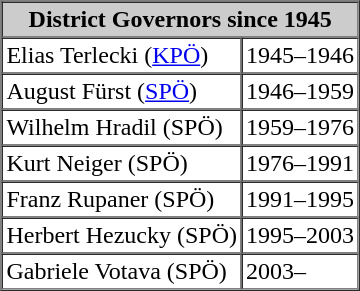<table border="1" cellpadding="2" cellspacing="0" align="right" style="margin-left:1em;">
<tr --- style="background:#CCCCCC">
<th colspan="2">District Governors since 1945</th>
</tr>
<tr --- bgcolor="#FFFFFF">
<td>Elias Terlecki (<a href='#'>KPÖ</a>)</td>
<td>1945–1946</td>
</tr>
<tr --- bgcolor="#FFFFFF">
<td>August Fürst (<a href='#'>SPÖ</a>)</td>
<td>1946–1959</td>
</tr>
<tr --- bgcolor="#FFFFFF">
<td>Wilhelm Hradil (SPÖ)</td>
<td>1959–1976</td>
</tr>
<tr --- bgcolor="#FFFFFF">
<td>Kurt Neiger (SPÖ)</td>
<td>1976–1991</td>
</tr>
<tr --- bgcolor="#FFFFFF">
<td>Franz Rupaner (SPÖ)</td>
<td>1991–1995</td>
</tr>
<tr --- bgcolor="#FFFFFF">
<td>Herbert Hezucky (SPÖ)</td>
<td>1995–2003</td>
</tr>
<tr --- bgcolor="#FFFFFF">
<td>Gabriele Votava (SPÖ)</td>
<td>2003–</td>
</tr>
</table>
